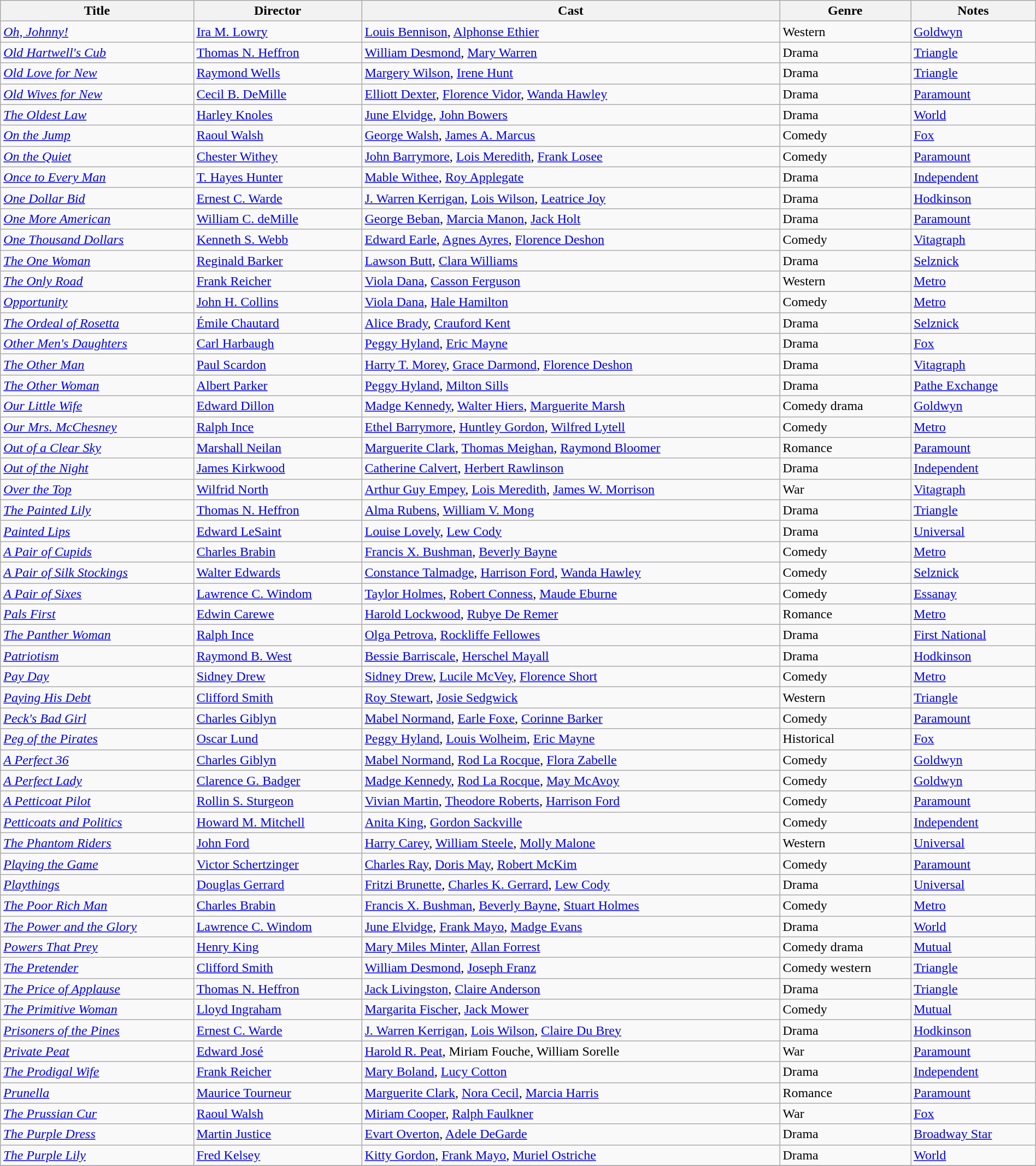<table class="wikitable" width= "100%">
<tr>
<th>Title</th>
<th>Director</th>
<th>Cast</th>
<th>Genre</th>
<th>Notes</th>
</tr>
<tr>
<td><em><a href='#'>Oh, Johnny!</a></em></td>
<td><a href='#'>Ira M. Lowry</a></td>
<td><a href='#'>Louis Bennison</a>, <a href='#'>Alphonse Ethier</a></td>
<td>Western</td>
<td><a href='#'>Goldwyn</a></td>
</tr>
<tr>
<td><em><a href='#'>Old Hartwell's Cub </a></em></td>
<td><a href='#'>Thomas N. Heffron</a></td>
<td><a href='#'>William Desmond</a>, <a href='#'>Mary Warren</a></td>
<td>Drama</td>
<td><a href='#'>Triangle</a></td>
</tr>
<tr>
<td><em><a href='#'>Old Love for New</a></em></td>
<td><a href='#'>Raymond Wells</a></td>
<td><a href='#'>Margery Wilson</a>, <a href='#'>Irene Hunt</a></td>
<td>Drama</td>
<td><a href='#'>Triangle</a></td>
</tr>
<tr>
<td><em><a href='#'>Old Wives for New</a></em></td>
<td><a href='#'>Cecil B. DeMille</a></td>
<td><a href='#'>Elliott Dexter</a>, <a href='#'>Florence Vidor</a>, <a href='#'>Wanda Hawley</a></td>
<td>Drama</td>
<td><a href='#'>Paramount</a></td>
</tr>
<tr>
<td><em><a href='#'>The Oldest Law</a></em></td>
<td><a href='#'>Harley Knoles</a></td>
<td><a href='#'>June Elvidge</a>, <a href='#'>John Bowers</a></td>
<td>Drama</td>
<td><a href='#'>World</a></td>
</tr>
<tr>
<td><em><a href='#'>On the Jump</a></em></td>
<td><a href='#'>Raoul Walsh</a></td>
<td><a href='#'>George Walsh</a>, <a href='#'>James A. Marcus</a></td>
<td>Comedy</td>
<td><a href='#'>Fox</a></td>
</tr>
<tr>
<td><em><a href='#'>On the Quiet</a></em></td>
<td><a href='#'>Chester Withey</a></td>
<td><a href='#'>John Barrymore</a>, <a href='#'>Lois Meredith</a>, <a href='#'>Frank Losee</a></td>
<td>Comedy</td>
<td><a href='#'>Paramount</a></td>
</tr>
<tr>
<td><em><a href='#'>Once to Every Man</a></em></td>
<td><a href='#'>T. Hayes Hunter</a></td>
<td><a href='#'>Mable Withee</a>, <a href='#'>Roy Applegate</a></td>
<td>Drama</td>
<td><a href='#'>Independent</a></td>
</tr>
<tr>
<td><em><a href='#'>One Dollar Bid </a></em></td>
<td><a href='#'>Ernest C. Warde</a></td>
<td><a href='#'>J. Warren Kerrigan</a>, <a href='#'>Lois Wilson</a>, <a href='#'>Leatrice Joy</a></td>
<td>Drama</td>
<td><a href='#'>Hodkinson</a></td>
</tr>
<tr>
<td><em><a href='#'>One More American</a></em></td>
<td><a href='#'>William C. deMille</a></td>
<td><a href='#'>George Beban</a>, <a href='#'>Marcia Manon</a>, <a href='#'>Jack Holt</a></td>
<td>Drama</td>
<td><a href='#'>Paramount</a></td>
</tr>
<tr>
<td><em><a href='#'>One Thousand Dollars</a></em></td>
<td><a href='#'>Kenneth S. Webb</a></td>
<td><a href='#'>Edward Earle</a>, <a href='#'>Agnes Ayres</a>, <a href='#'>Florence Deshon</a></td>
<td>Comedy</td>
<td><a href='#'>Vitagraph</a></td>
</tr>
<tr>
<td><em><a href='#'>The One Woman </a></em></td>
<td><a href='#'>Reginald Barker</a></td>
<td><a href='#'>Lawson Butt</a>, <a href='#'>Clara Williams</a></td>
<td>Drama</td>
<td><a href='#'>Selznick</a></td>
</tr>
<tr>
<td><em><a href='#'>The Only Road</a></em></td>
<td><a href='#'>Frank Reicher</a></td>
<td><a href='#'>Viola Dana</a>, <a href='#'>Casson Ferguson</a></td>
<td>Western</td>
<td><a href='#'>Metro</a></td>
</tr>
<tr>
<td><em><a href='#'>Opportunity</a></em></td>
<td><a href='#'>John H. Collins</a></td>
<td><a href='#'>Viola Dana</a>, <a href='#'>Hale Hamilton</a></td>
<td>Comedy</td>
<td><a href='#'>Metro</a></td>
</tr>
<tr>
<td><em><a href='#'>The Ordeal of Rosetta</a></em></td>
<td><a href='#'>Émile Chautard</a></td>
<td><a href='#'>Alice Brady</a>, <a href='#'>Crauford Kent</a></td>
<td>Drama</td>
<td><a href='#'>Selznick</a></td>
</tr>
<tr>
<td><em><a href='#'>Other Men's Daughters</a></em></td>
<td><a href='#'>Carl Harbaugh</a></td>
<td><a href='#'>Peggy Hyland</a>, <a href='#'>Eric Mayne</a></td>
<td>Drama</td>
<td><a href='#'>Fox</a></td>
</tr>
<tr>
<td><em><a href='#'>The Other Man</a></em></td>
<td><a href='#'>Paul Scardon</a></td>
<td><a href='#'>Harry T. Morey</a>, <a href='#'>Grace Darmond</a>, <a href='#'>Florence Deshon</a></td>
<td>Drama</td>
<td><a href='#'>Vitagraph</a></td>
</tr>
<tr>
<td><em><a href='#'>The Other Woman</a></em></td>
<td><a href='#'>Albert Parker</a></td>
<td><a href='#'>Peggy Hyland</a>, <a href='#'>Milton Sills</a></td>
<td>Drama</td>
<td><a href='#'>Pathe Exchange</a></td>
</tr>
<tr>
<td><em><a href='#'>Our Little Wife </a></em></td>
<td><a href='#'>Edward Dillon</a></td>
<td><a href='#'>Madge Kennedy</a>, <a href='#'>Walter Hiers</a>, <a href='#'>Marguerite Marsh</a></td>
<td>Comedy drama</td>
<td><a href='#'>Goldwyn</a></td>
</tr>
<tr>
<td><em><a href='#'>Our Mrs. McChesney</a></em></td>
<td><a href='#'>Ralph Ince</a></td>
<td><a href='#'>Ethel Barrymore</a>, <a href='#'>Huntley Gordon</a>, <a href='#'>Wilfred Lytell</a></td>
<td>Comedy</td>
<td><a href='#'>Metro</a></td>
</tr>
<tr>
<td><em><a href='#'>Out of a Clear Sky</a></em></td>
<td><a href='#'>Marshall Neilan</a></td>
<td><a href='#'>Marguerite Clark</a>, <a href='#'>Thomas Meighan</a>, <a href='#'>Raymond Bloomer</a></td>
<td>Romance</td>
<td><a href='#'>Paramount</a></td>
</tr>
<tr>
<td><em><a href='#'>Out of the Night</a></em></td>
<td><a href='#'>James Kirkwood</a></td>
<td><a href='#'>Catherine Calvert</a>, <a href='#'>Herbert Rawlinson</a></td>
<td>Drama</td>
<td><a href='#'>Independent</a></td>
</tr>
<tr>
<td><em><a href='#'>Over the Top</a></em></td>
<td><a href='#'>Wilfrid North</a></td>
<td><a href='#'>Arthur Guy Empey</a>, <a href='#'>Lois Meredith</a>, <a href='#'>James W. Morrison</a></td>
<td>War</td>
<td><a href='#'>Vitagraph</a></td>
</tr>
<tr>
<td><em><a href='#'>The Painted Lily</a></em></td>
<td><a href='#'>Thomas N. Heffron</a></td>
<td><a href='#'>Alma Rubens</a>, <a href='#'>William V. Mong</a></td>
<td>Drama</td>
<td><a href='#'>Triangle</a></td>
</tr>
<tr>
<td><em><a href='#'>Painted Lips </a></em></td>
<td><a href='#'>Edward LeSaint</a></td>
<td><a href='#'>Louise Lovely</a>, <a href='#'>Lew Cody</a></td>
<td>Drama</td>
<td><a href='#'>Universal</a></td>
</tr>
<tr>
<td><em><a href='#'>A Pair of Cupids</a></em></td>
<td><a href='#'>Charles Brabin</a></td>
<td><a href='#'>Francis X. Bushman</a>, <a href='#'>Beverly Bayne</a></td>
<td>Comedy</td>
<td><a href='#'>Metro</a></td>
</tr>
<tr>
<td><em><a href='#'>A Pair of Silk Stockings</a></em></td>
<td><a href='#'>Walter Edwards</a></td>
<td><a href='#'>Constance Talmadge</a>, <a href='#'>Harrison Ford</a>, <a href='#'>Wanda Hawley</a></td>
<td>Comedy</td>
<td><a href='#'>Selznick</a></td>
</tr>
<tr>
<td><em><a href='#'>A Pair of Sixes</a></em></td>
<td><a href='#'>Lawrence C. Windom</a></td>
<td><a href='#'>Taylor Holmes</a>, <a href='#'>Robert Conness</a>, <a href='#'>Maude Eburne</a></td>
<td>Comedy</td>
<td><a href='#'>Essanay</a></td>
</tr>
<tr>
<td><em><a href='#'>Pals First</a></em></td>
<td><a href='#'>Edwin Carewe</a></td>
<td><a href='#'>Harold Lockwood</a>, <a href='#'>Rubye De Remer</a></td>
<td>Romance</td>
<td><a href='#'>Metro</a></td>
</tr>
<tr>
<td><em><a href='#'>The Panther Woman </a></em></td>
<td><a href='#'>Ralph Ince</a></td>
<td><a href='#'>Olga Petrova</a>, <a href='#'>Rockliffe Fellowes</a></td>
<td>Drama</td>
<td><a href='#'>First National</a></td>
</tr>
<tr>
<td><em><a href='#'>Patriotism</a></em></td>
<td><a href='#'>Raymond B. West</a></td>
<td><a href='#'>Bessie Barriscale</a>, <a href='#'>Herschel Mayall</a></td>
<td>Drama</td>
<td><a href='#'>Hodkinson</a></td>
</tr>
<tr>
<td><em><a href='#'>Pay Day</a></em></td>
<td><a href='#'>Sidney Drew</a></td>
<td><a href='#'>Sidney Drew</a>, <a href='#'>Lucile McVey</a>, <a href='#'>Florence Short</a></td>
<td>Comedy</td>
<td><a href='#'>Metro</a></td>
</tr>
<tr>
<td><em><a href='#'>Paying His Debt </a></em></td>
<td><a href='#'>Clifford Smith</a></td>
<td><a href='#'>Roy Stewart</a>, <a href='#'>Josie Sedgwick</a></td>
<td>Western</td>
<td><a href='#'>Triangle</a></td>
</tr>
<tr>
<td><em><a href='#'>Peck's Bad Girl</a></em></td>
<td><a href='#'>Charles Giblyn</a></td>
<td><a href='#'>Mabel Normand</a>, <a href='#'>Earle Foxe</a>, <a href='#'>Corinne Barker</a></td>
<td>Comedy</td>
<td><a href='#'>Paramount</a></td>
</tr>
<tr>
<td><em><a href='#'>Peg of the Pirates</a></em></td>
<td><a href='#'>Oscar Lund</a></td>
<td><a href='#'>Peggy Hyland</a>, <a href='#'>Louis Wolheim</a>, <a href='#'>Eric Mayne</a></td>
<td>Historical</td>
<td><a href='#'>Fox</a></td>
</tr>
<tr>
<td><em><a href='#'>A Perfect 36 </a></em></td>
<td><a href='#'>Charles Giblyn</a></td>
<td><a href='#'>Mabel Normand</a>, <a href='#'>Rod La Rocque</a>, <a href='#'>Flora Zabelle</a></td>
<td>Comedy</td>
<td><a href='#'>Goldwyn</a></td>
</tr>
<tr>
<td><em><a href='#'>A Perfect Lady</a></em></td>
<td><a href='#'>Clarence G. Badger</a></td>
<td><a href='#'>Madge Kennedy</a>, <a href='#'>Rod La Rocque</a>, <a href='#'>May McAvoy</a></td>
<td>Comedy</td>
<td><a href='#'>Goldwyn</a></td>
</tr>
<tr>
<td><em><a href='#'>A Petticoat Pilot</a></em></td>
<td><a href='#'>Rollin S. Sturgeon</a></td>
<td><a href='#'>Vivian Martin</a>, <a href='#'>Theodore Roberts</a>, <a href='#'>Harrison Ford</a></td>
<td>Comedy</td>
<td><a href='#'>Paramount</a></td>
</tr>
<tr>
<td><em><a href='#'>Petticoats and Politics </a></em></td>
<td><a href='#'>Howard M. Mitchell</a></td>
<td><a href='#'>Anita King</a>, <a href='#'>Gordon Sackville</a></td>
<td>Comedy</td>
<td><a href='#'>Independent</a></td>
</tr>
<tr>
<td><em><a href='#'>The Phantom Riders</a></em></td>
<td><a href='#'>John Ford</a></td>
<td><a href='#'>Harry Carey</a>, <a href='#'>William Steele</a>, <a href='#'>Molly Malone</a></td>
<td>Western</td>
<td><a href='#'>Universal</a></td>
</tr>
<tr>
<td><em><a href='#'>Playing the Game </a></em></td>
<td><a href='#'>Victor Schertzinger</a></td>
<td><a href='#'>Charles Ray</a>, <a href='#'>Doris May</a>, <a href='#'>Robert McKim</a></td>
<td>Comedy</td>
<td><a href='#'>Paramount</a></td>
</tr>
<tr>
<td><em><a href='#'>Playthings</a></em></td>
<td><a href='#'>Douglas Gerrard</a></td>
<td><a href='#'>Fritzi Brunette</a>, <a href='#'>Charles K. Gerrard</a>, <a href='#'>Lew Cody</a></td>
<td>Drama</td>
<td><a href='#'>Universal</a></td>
</tr>
<tr>
<td><em><a href='#'>The Poor Rich Man</a></em></td>
<td><a href='#'>Charles Brabin</a></td>
<td><a href='#'>Francis X. Bushman</a>, <a href='#'>Beverly Bayne</a>, <a href='#'>Stuart Holmes</a></td>
<td>Comedy</td>
<td><a href='#'>Metro</a></td>
</tr>
<tr>
<td><em><a href='#'>The Power and the Glory</a></em></td>
<td><a href='#'>Lawrence C. Windom</a></td>
<td><a href='#'>June Elvidge</a>, <a href='#'>Frank Mayo</a>, <a href='#'>Madge Evans</a></td>
<td>Drama</td>
<td><a href='#'>World</a></td>
</tr>
<tr>
<td><em><a href='#'>Powers That Prey</a></em></td>
<td><a href='#'>Henry King</a></td>
<td><a href='#'>Mary Miles Minter</a>, <a href='#'>Allan Forrest</a></td>
<td>Comedy drama</td>
<td><a href='#'>Mutual</a></td>
</tr>
<tr>
<td><em><a href='#'>The Pretender</a></em></td>
<td><a href='#'>Clifford Smith</a></td>
<td><a href='#'>William Desmond</a>, <a href='#'>Joseph Franz</a></td>
<td>Comedy western</td>
<td><a href='#'>Triangle</a></td>
</tr>
<tr>
<td><em><a href='#'>The Price of Applause</a></em></td>
<td><a href='#'>Thomas N. Heffron</a></td>
<td><a href='#'>Jack Livingston</a>, <a href='#'>Claire Anderson</a></td>
<td>Drama</td>
<td><a href='#'>Triangle</a></td>
</tr>
<tr>
<td><em><a href='#'>The Primitive Woman</a></em></td>
<td><a href='#'>Lloyd Ingraham</a></td>
<td><a href='#'>Margarita Fischer</a>, <a href='#'>Jack Mower</a></td>
<td>Comedy</td>
<td><a href='#'>Mutual</a></td>
</tr>
<tr>
<td><em><a href='#'>Prisoners of the Pines</a></em></td>
<td><a href='#'>Ernest C. Warde</a></td>
<td><a href='#'>J. Warren Kerrigan</a>, <a href='#'>Lois Wilson</a>, <a href='#'>Claire Du Brey</a></td>
<td>Drama</td>
<td><a href='#'>Hodkinson</a></td>
</tr>
<tr>
<td><em><a href='#'>Private Peat </a></em></td>
<td><a href='#'>Edward José</a></td>
<td><a href='#'>Harold R. Peat</a>, Miriam Fouche, William Sorelle</td>
<td>War</td>
<td><a href='#'>Paramount</a></td>
</tr>
<tr>
<td><em><a href='#'>The Prodigal Wife </a></em></td>
<td><a href='#'>Frank Reicher</a></td>
<td><a href='#'>Mary Boland</a>, <a href='#'>Lucy Cotton</a></td>
<td>Drama</td>
<td><a href='#'>Independent</a></td>
</tr>
<tr>
<td><em><a href='#'>Prunella</a></em></td>
<td><a href='#'>Maurice Tourneur</a></td>
<td><a href='#'>Marguerite Clark</a>, <a href='#'>Nora Cecil</a>, <a href='#'>Marcia Harris</a></td>
<td>Romance</td>
<td><a href='#'>Paramount</a></td>
</tr>
<tr>
<td><em><a href='#'>The Prussian Cur</a></em></td>
<td><a href='#'>Raoul Walsh</a></td>
<td><a href='#'>Miriam Cooper</a>, <a href='#'>Ralph Faulkner</a></td>
<td>War</td>
<td><a href='#'>Fox</a></td>
</tr>
<tr>
<td><em><a href='#'>The Purple Dress</a></em></td>
<td><a href='#'>Martin Justice</a></td>
<td><a href='#'>Evart Overton</a>, <a href='#'>Adele DeGarde</a></td>
<td>Drama</td>
<td><a href='#'>Broadway Star</a></td>
</tr>
<tr>
<td><em><a href='#'>The Purple Lily</a></em></td>
<td><a href='#'>Fred Kelsey</a></td>
<td><a href='#'>Kitty Gordon</a>, <a href='#'>Frank Mayo</a>, <a href='#'>Muriel Ostriche</a></td>
<td>Drama</td>
<td><a href='#'>World</a></td>
</tr>
<tr>
</tr>
</table>
